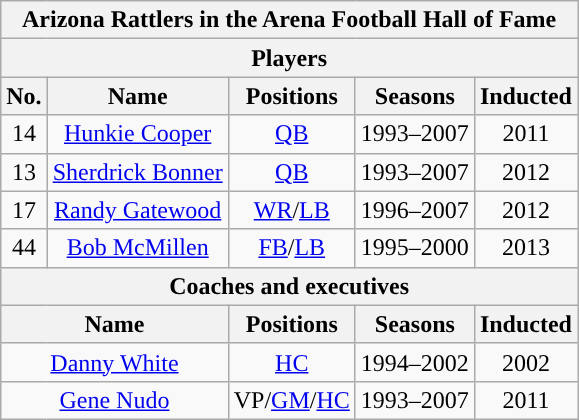<table class="wikitable" style="text-align:center">
<tr>
<th colspan="5">Arizona Rattlers in the Arena Football Hall of Fame</th>
</tr>
<tr>
<th colspan="5">Players</th>
</tr>
<tr>
<th>No.</th>
<th>Name</th>
<th>Positions</th>
<th>Seasons</th>
<th>Inducted</th>
</tr>
<tr>
<td>14</td>
<td><a href='#'>Hunkie Cooper</a></td>
<td><a href='#'>QB</a></td>
<td>1993–2007</td>
<td>2011</td>
</tr>
<tr>
<td>13</td>
<td><a href='#'>Sherdrick Bonner</a></td>
<td><a href='#'>QB</a></td>
<td>1993–2007</td>
<td>2012</td>
</tr>
<tr>
<td>17</td>
<td><a href='#'>Randy Gatewood</a></td>
<td><a href='#'>WR</a>/<a href='#'>LB</a></td>
<td>1996–2007</td>
<td>2012</td>
</tr>
<tr>
<td>44</td>
<td><a href='#'>Bob McMillen</a></td>
<td><a href='#'>FB</a>/<a href='#'>LB</a></td>
<td>1995–2000</td>
<td>2013</td>
</tr>
<tr>
<th colspan="5">Coaches and executives</th>
</tr>
<tr>
<th colspan="2">Name</th>
<th>Positions</th>
<th>Seasons</th>
<th>Inducted</th>
</tr>
<tr>
<td colspan="2"><a href='#'>Danny White</a></td>
<td><a href='#'>HC</a></td>
<td>1994–2002</td>
<td>2002</td>
</tr>
<tr>
<td colspan="2"><a href='#'>Gene Nudo</a></td>
<td>VP/<a href='#'>GM</a>/<a href='#'>HC</a></td>
<td>1993–2007</td>
<td>2011</td>
</tr>
</table>
